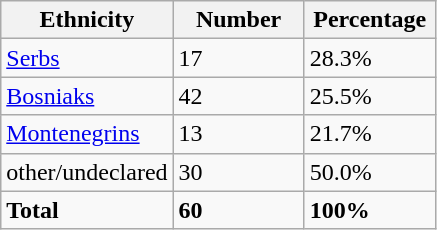<table class="wikitable">
<tr>
<th width="100px">Ethnicity</th>
<th width="80px">Number</th>
<th width="80px">Percentage</th>
</tr>
<tr>
<td><a href='#'>Serbs</a></td>
<td>17</td>
<td>28.3%</td>
</tr>
<tr>
<td><a href='#'>Bosniaks</a></td>
<td>42</td>
<td>25.5%</td>
</tr>
<tr>
<td><a href='#'>Montenegrins</a></td>
<td>13</td>
<td>21.7%</td>
</tr>
<tr>
<td>other/undeclared</td>
<td>30</td>
<td>50.0%</td>
</tr>
<tr>
<td><strong>Total</strong></td>
<td><strong>60</strong></td>
<td><strong>100%</strong></td>
</tr>
</table>
